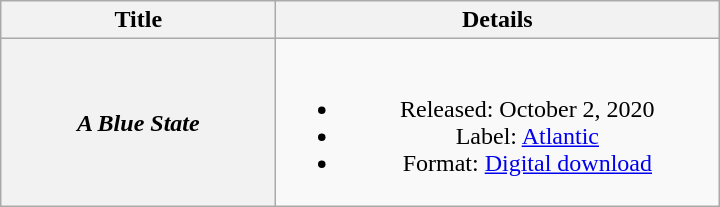<table class="wikitable plainrowheaders" style="text-align:center;">
<tr>
<th scope="col" style="width:11em;">Title</th>
<th scope="col" style="width:18em;">Details</th>
</tr>
<tr>
<th scope="row"><em>A Blue State</em></th>
<td><br><ul><li>Released: October 2, 2020</li><li>Label: <a href='#'>Atlantic</a></li><li>Format: <a href='#'>Digital download</a></li></ul></td>
</tr>
</table>
